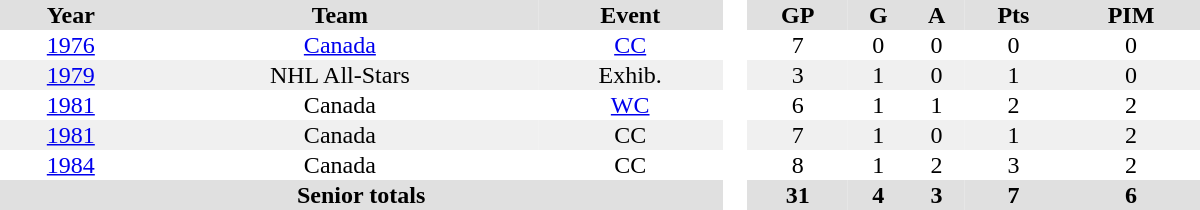<table border="0" cellpadding="1" cellspacing="0" style="text-align:center; width:50em">
<tr ALIGN="center" bgcolor="#e0e0e0">
<th>Year</th>
<th>Team</th>
<th>Event</th>
<th rowspan="99" bgcolor="#ffffff"> </th>
<th>GP</th>
<th>G</th>
<th>A</th>
<th>Pts</th>
<th>PIM</th>
</tr>
<tr>
<td><a href='#'>1976</a></td>
<td><a href='#'>Canada</a></td>
<td><a href='#'>CC</a></td>
<td>7</td>
<td>0</td>
<td>0</td>
<td>0</td>
<td>0</td>
</tr>
<tr bgcolor="#f0f0f0">
<td><a href='#'>1979</a></td>
<td>NHL All-Stars</td>
<td>Exhib.</td>
<td>3</td>
<td>1</td>
<td>0</td>
<td>1</td>
<td>0</td>
</tr>
<tr>
<td><a href='#'>1981</a></td>
<td>Canada</td>
<td><a href='#'>WC</a></td>
<td>6</td>
<td>1</td>
<td>1</td>
<td>2</td>
<td>2</td>
</tr>
<tr bgcolor="#f0f0f0">
<td><a href='#'>1981</a></td>
<td>Canada</td>
<td>CC</td>
<td>7</td>
<td>1</td>
<td>0</td>
<td>1</td>
<td>2</td>
</tr>
<tr>
<td><a href='#'>1984</a></td>
<td>Canada</td>
<td>CC</td>
<td>8</td>
<td>1</td>
<td>2</td>
<td>3</td>
<td>2</td>
</tr>
<tr bgcolor="#e0e0e0">
<th colspan=3>Senior totals</th>
<th>31</th>
<th>4</th>
<th>3</th>
<th>7</th>
<th>6</th>
</tr>
</table>
